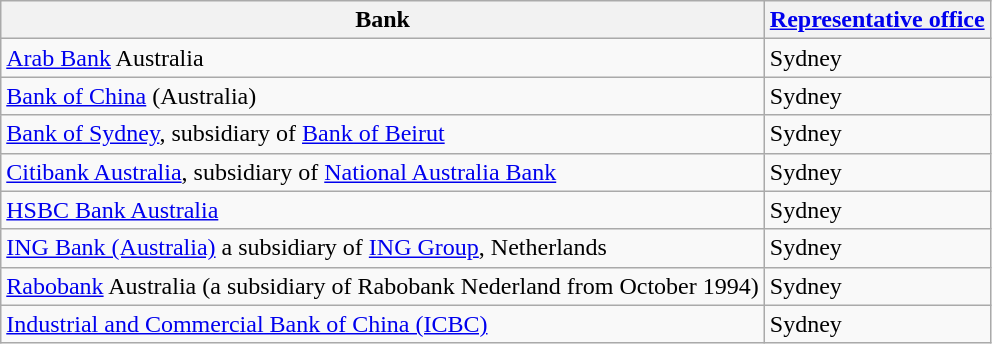<table class="wikitable sortable sticky-header">
<tr>
<th>Bank</th>
<th><a href='#'>Representative office</a></th>
</tr>
<tr>
<td><a href='#'>Arab Bank</a> Australia</td>
<td>Sydney</td>
</tr>
<tr>
<td><a href='#'>Bank of China</a> (Australia)</td>
<td>Sydney</td>
</tr>
<tr>
<td><a href='#'>Bank of Sydney</a>, subsidiary of <a href='#'>Bank of Beirut</a></td>
<td>Sydney</td>
</tr>
<tr>
<td><a href='#'>Citibank Australia</a>, subsidiary of <a href='#'>National Australia Bank</a></td>
<td>Sydney</td>
</tr>
<tr>
<td><a href='#'>HSBC Bank Australia</a></td>
<td>Sydney</td>
</tr>
<tr>
<td><a href='#'>ING Bank (Australia)</a> a subsidiary of <a href='#'>ING Group</a>, Netherlands</td>
<td>Sydney</td>
</tr>
<tr>
<td><a href='#'>Rabobank</a> Australia (a subsidiary of Rabobank Nederland from October 1994)</td>
<td>Sydney</td>
</tr>
<tr>
<td><a href='#'>Industrial and Commercial Bank of China (ICBC)</a></td>
<td>Sydney</td>
</tr>
</table>
